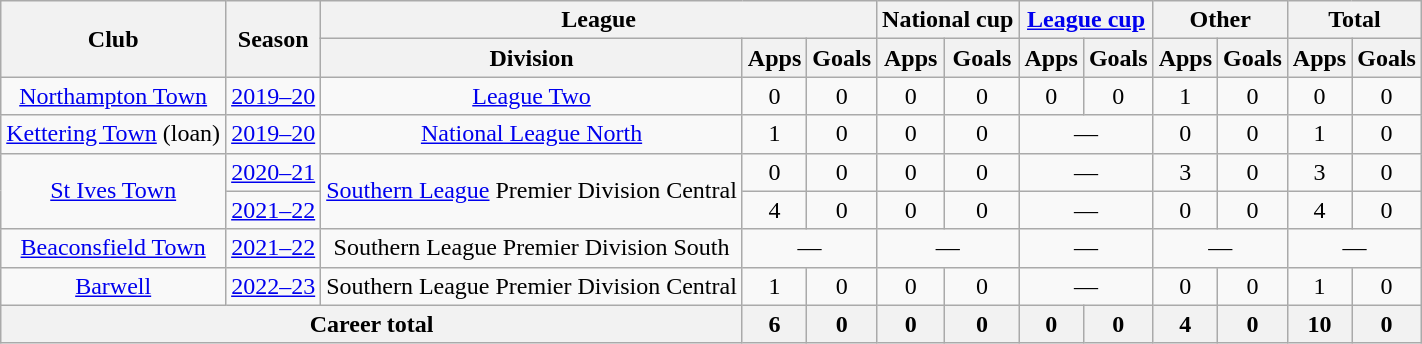<table class="wikitable" style="text-align:center">
<tr>
<th rowspan="2">Club</th>
<th rowspan="2">Season</th>
<th colspan="3">League</th>
<th colspan="2">National cup</th>
<th colspan="2"><a href='#'>League cup</a></th>
<th colspan="2">Other</th>
<th colspan="2">Total</th>
</tr>
<tr>
<th>Division</th>
<th>Apps</th>
<th>Goals</th>
<th>Apps</th>
<th>Goals</th>
<th>Apps</th>
<th>Goals</th>
<th>Apps</th>
<th>Goals</th>
<th>Apps</th>
<th>Goals</th>
</tr>
<tr>
<td><a href='#'>Northampton Town</a></td>
<td><a href='#'>2019–20</a></td>
<td><a href='#'>League Two</a></td>
<td>0</td>
<td>0</td>
<td>0</td>
<td>0</td>
<td>0</td>
<td>0</td>
<td>1</td>
<td>0</td>
<td>0</td>
<td>0</td>
</tr>
<tr>
<td><a href='#'>Kettering Town</a> (loan)</td>
<td><a href='#'>2019–20</a></td>
<td><a href='#'>National League North</a></td>
<td>1</td>
<td>0</td>
<td>0</td>
<td>0</td>
<td colspan="2">—</td>
<td>0</td>
<td>0</td>
<td>1</td>
<td>0</td>
</tr>
<tr>
<td rowspan="2"><a href='#'>St Ives Town</a></td>
<td><a href='#'>2020–21</a></td>
<td rowspan="2"><a href='#'>Southern League</a> Premier Division Central</td>
<td>0</td>
<td>0</td>
<td>0</td>
<td>0</td>
<td colspan="2">—</td>
<td>3</td>
<td>0</td>
<td>3</td>
<td>0</td>
</tr>
<tr>
<td><a href='#'>2021–22</a></td>
<td>4</td>
<td>0</td>
<td>0</td>
<td>0</td>
<td colspan="2">—</td>
<td>0</td>
<td>0</td>
<td>4</td>
<td>0</td>
</tr>
<tr>
<td><a href='#'>Beaconsfield Town</a></td>
<td><a href='#'>2021–22</a></td>
<td>Southern League Premier Division South</td>
<td colspan="2">—</td>
<td colspan="2">—</td>
<td colspan="2">—</td>
<td colspan="2">—</td>
<td colspan="2">—</td>
</tr>
<tr>
<td><a href='#'>Barwell</a></td>
<td><a href='#'>2022–23</a></td>
<td>Southern League Premier Division Central</td>
<td>1</td>
<td>0</td>
<td>0</td>
<td>0</td>
<td colspan="2">—</td>
<td>0</td>
<td>0</td>
<td>1</td>
<td>0</td>
</tr>
<tr>
<th colspan="3">Career total</th>
<th>6</th>
<th>0</th>
<th>0</th>
<th>0</th>
<th>0</th>
<th>0</th>
<th>4</th>
<th>0</th>
<th>10</th>
<th>0</th>
</tr>
</table>
